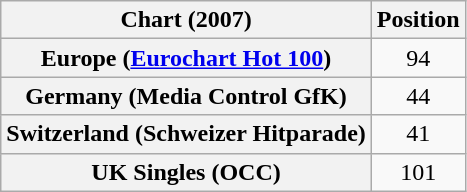<table class="wikitable sortable plainrowheaders" style="text-align:center">
<tr>
<th>Chart (2007)</th>
<th>Position</th>
</tr>
<tr>
<th scope="row">Europe (<a href='#'>Eurochart Hot 100</a>)</th>
<td>94</td>
</tr>
<tr>
<th scope="row">Germany (Media Control GfK)</th>
<td>44</td>
</tr>
<tr>
<th scope="row">Switzerland (Schweizer Hitparade)</th>
<td>41</td>
</tr>
<tr>
<th scope="row">UK Singles (OCC)</th>
<td>101</td>
</tr>
</table>
